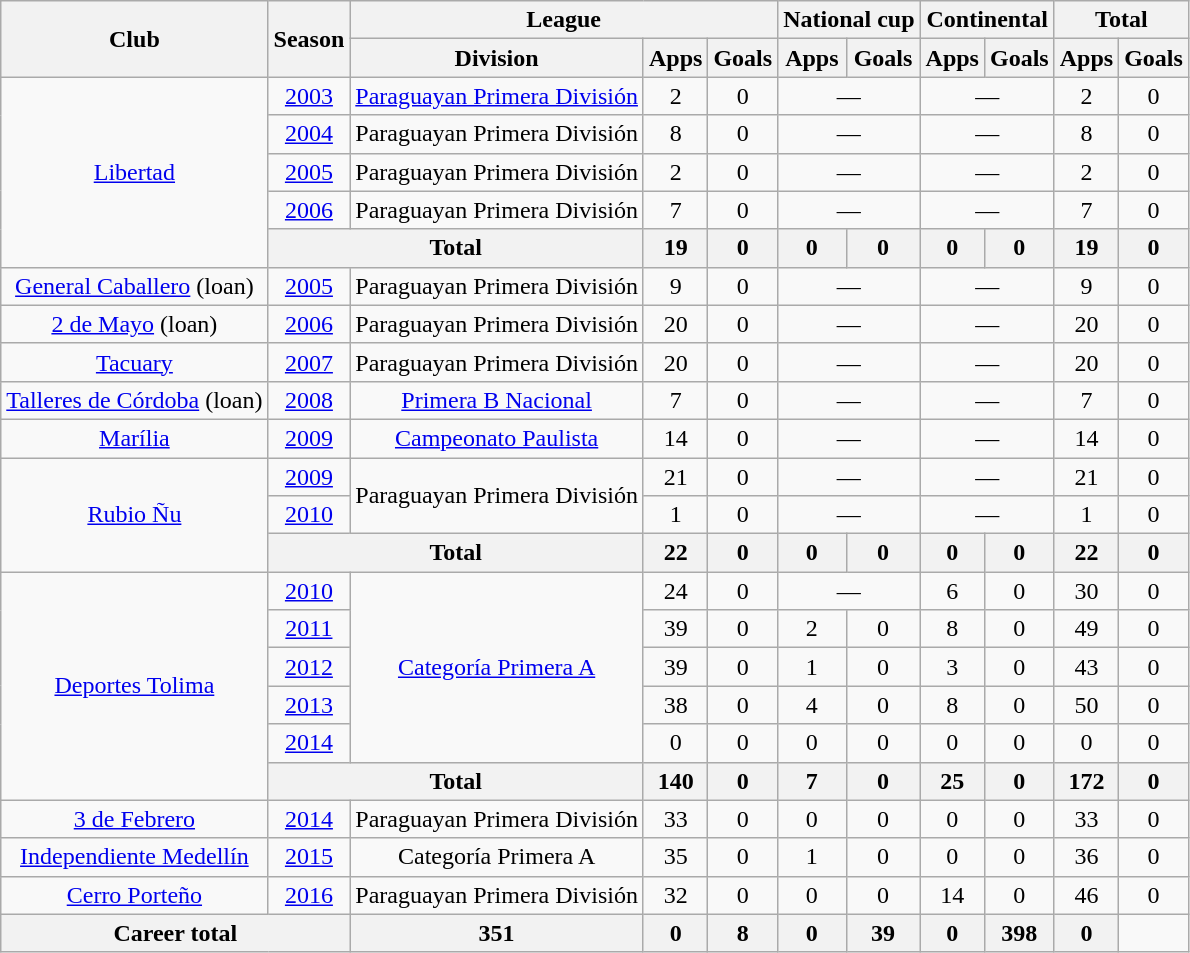<table class="wikitable" style="text-align:center">
<tr>
<th rowspan="2">Club</th>
<th rowspan="2">Season</th>
<th colspan="3">League</th>
<th colspan="2">National cup</th>
<th colspan="2">Continental</th>
<th colspan="2">Total</th>
</tr>
<tr>
<th>Division</th>
<th>Apps</th>
<th>Goals</th>
<th>Apps</th>
<th>Goals</th>
<th>Apps</th>
<th>Goals</th>
<th>Apps</th>
<th>Goals</th>
</tr>
<tr>
<td rowspan="5"><a href='#'>Libertad</a></td>
<td><a href='#'>2003</a></td>
<td><a href='#'>Paraguayan Primera División</a></td>
<td>2</td>
<td>0</td>
<td colspan="2">—</td>
<td colspan="2">—</td>
<td>2</td>
<td>0</td>
</tr>
<tr>
<td><a href='#'>2004</a></td>
<td>Paraguayan Primera División</td>
<td>8</td>
<td>0</td>
<td colspan="2">—</td>
<td colspan="2">—</td>
<td>8</td>
<td>0</td>
</tr>
<tr>
<td><a href='#'>2005</a></td>
<td>Paraguayan Primera División</td>
<td>2</td>
<td>0</td>
<td colspan="2">—</td>
<td colspan="2">—</td>
<td>2</td>
<td>0</td>
</tr>
<tr>
<td><a href='#'>2006</a></td>
<td>Paraguayan Primera División</td>
<td>7</td>
<td>0</td>
<td colspan="2">—</td>
<td colspan="2">—</td>
<td>7</td>
<td>0</td>
</tr>
<tr>
<th colspan="2">Total</th>
<th>19</th>
<th>0</th>
<th>0</th>
<th>0</th>
<th>0</th>
<th>0</th>
<th>19</th>
<th>0</th>
</tr>
<tr>
<td><a href='#'>General Caballero</a> (loan)</td>
<td><a href='#'>2005</a></td>
<td>Paraguayan Primera División</td>
<td>9</td>
<td>0</td>
<td colspan="2">—</td>
<td colspan="2">—</td>
<td>9</td>
<td>0</td>
</tr>
<tr>
<td><a href='#'>2 de Mayo</a> (loan)</td>
<td><a href='#'>2006</a></td>
<td>Paraguayan Primera División</td>
<td>20</td>
<td>0</td>
<td colspan="2">—</td>
<td colspan="2">—</td>
<td>20</td>
<td>0</td>
</tr>
<tr>
<td><a href='#'>Tacuary</a></td>
<td><a href='#'>2007</a></td>
<td>Paraguayan Primera División</td>
<td>20</td>
<td>0</td>
<td colspan="2">—</td>
<td colspan="2">—</td>
<td>20</td>
<td>0</td>
</tr>
<tr>
<td><a href='#'>Talleres de Córdoba</a> (loan)</td>
<td><a href='#'>2008</a></td>
<td><a href='#'>Primera B Nacional</a></td>
<td>7</td>
<td>0</td>
<td colspan="2">—</td>
<td colspan="2">—</td>
<td>7</td>
<td>0</td>
</tr>
<tr>
<td><a href='#'>Marília</a></td>
<td><a href='#'>2009</a></td>
<td><a href='#'>Campeonato Paulista</a></td>
<td>14</td>
<td>0</td>
<td colspan="2">—</td>
<td colspan="2">—</td>
<td>14</td>
<td>0</td>
</tr>
<tr>
<td rowspan="3"><a href='#'>Rubio Ñu</a></td>
<td><a href='#'>2009</a></td>
<td rowspan="2">Paraguayan Primera División</td>
<td>21</td>
<td>0</td>
<td colspan="2">—</td>
<td colspan="2">—</td>
<td>21</td>
<td>0</td>
</tr>
<tr>
<td><a href='#'>2010</a></td>
<td>1</td>
<td>0</td>
<td colspan="2">—</td>
<td colspan="2">—</td>
<td>1</td>
<td>0</td>
</tr>
<tr>
<th colspan="2">Total</th>
<th>22</th>
<th>0</th>
<th>0</th>
<th>0</th>
<th>0</th>
<th>0</th>
<th>22</th>
<th>0</th>
</tr>
<tr>
<td rowspan="6"><a href='#'>Deportes Tolima</a></td>
<td><a href='#'>2010</a></td>
<td rowspan="5"><a href='#'>Categoría Primera A</a></td>
<td>24</td>
<td>0</td>
<td colspan="2">—</td>
<td>6</td>
<td>0</td>
<td>30</td>
<td>0</td>
</tr>
<tr>
<td><a href='#'>2011</a></td>
<td>39</td>
<td>0</td>
<td>2</td>
<td>0</td>
<td>8</td>
<td>0</td>
<td>49</td>
<td>0</td>
</tr>
<tr>
<td><a href='#'>2012</a></td>
<td>39</td>
<td>0</td>
<td>1</td>
<td>0</td>
<td>3</td>
<td>0</td>
<td>43</td>
<td>0</td>
</tr>
<tr>
<td><a href='#'>2013</a></td>
<td>38</td>
<td>0</td>
<td>4</td>
<td>0</td>
<td>8</td>
<td>0</td>
<td>50</td>
<td>0</td>
</tr>
<tr>
<td><a href='#'>2014</a></td>
<td>0</td>
<td>0</td>
<td>0</td>
<td>0</td>
<td>0</td>
<td>0</td>
<td>0</td>
<td>0</td>
</tr>
<tr>
<th colspan="2">Total</th>
<th>140</th>
<th>0</th>
<th>7</th>
<th>0</th>
<th>25</th>
<th>0</th>
<th>172</th>
<th>0</th>
</tr>
<tr>
<td><a href='#'>3 de Febrero</a></td>
<td><a href='#'>2014</a></td>
<td>Paraguayan Primera División</td>
<td>33</td>
<td>0</td>
<td>0</td>
<td>0</td>
<td>0</td>
<td>0</td>
<td>33</td>
<td>0</td>
</tr>
<tr>
<td><a href='#'>Independiente Medellín</a></td>
<td><a href='#'>2015</a></td>
<td>Categoría Primera A</td>
<td>35</td>
<td>0</td>
<td>1</td>
<td>0</td>
<td>0</td>
<td>0</td>
<td>36</td>
<td>0</td>
</tr>
<tr>
<td><a href='#'>Cerro Porteño</a></td>
<td><a href='#'>2016</a></td>
<td>Paraguayan Primera División</td>
<td>32</td>
<td>0</td>
<td>0</td>
<td>0</td>
<td>14</td>
<td>0</td>
<td>46</td>
<td>0</td>
</tr>
<tr>
<th colspan="2">Career total</th>
<th>351</th>
<th>0</th>
<th>8</th>
<th>0</th>
<th>39</th>
<th>0</th>
<th>398</th>
<th>0</th>
</tr>
</table>
